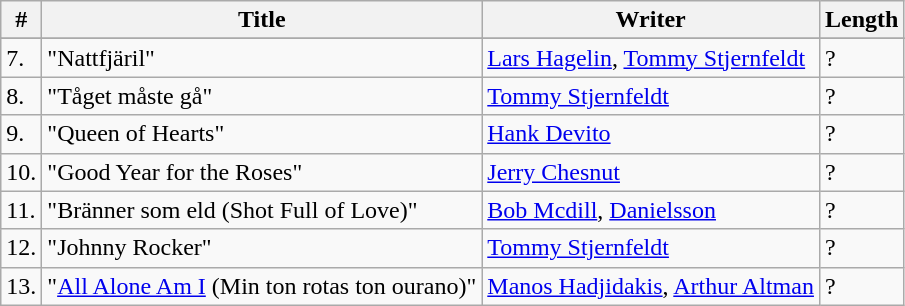<table class="wikitable">
<tr>
<th>#</th>
<th>Title</th>
<th>Writer</th>
<th>Length</th>
</tr>
<tr bgcolor="#ebf5ff">
</tr>
<tr>
<td>7.</td>
<td>"Nattfjäril"</td>
<td><a href='#'>Lars Hagelin</a>, <a href='#'>Tommy Stjernfeldt</a></td>
<td>?</td>
</tr>
<tr>
<td>8.</td>
<td>"Tåget måste gå"</td>
<td><a href='#'>Tommy Stjernfeldt</a></td>
<td>?</td>
</tr>
<tr>
<td>9.</td>
<td>"Queen of Hearts"</td>
<td><a href='#'>Hank Devito</a></td>
<td>?</td>
</tr>
<tr>
<td>10.</td>
<td>"Good Year for the Roses"</td>
<td><a href='#'>Jerry Chesnut</a></td>
<td>?</td>
</tr>
<tr>
<td>11.</td>
<td>"Bränner som eld (Shot Full of Love)"</td>
<td><a href='#'>Bob Mcdill</a>, <a href='#'>Danielsson</a></td>
<td>?</td>
</tr>
<tr>
<td>12.</td>
<td>"Johnny Rocker"</td>
<td><a href='#'>Tommy Stjernfeldt</a></td>
<td>?</td>
</tr>
<tr>
<td>13.</td>
<td>"<a href='#'>All Alone Am I</a> (Min ton rotas ton ourano)"</td>
<td><a href='#'>Manos Hadjidakis</a>, <a href='#'>Arthur Altman</a></td>
<td>?</td>
</tr>
</table>
